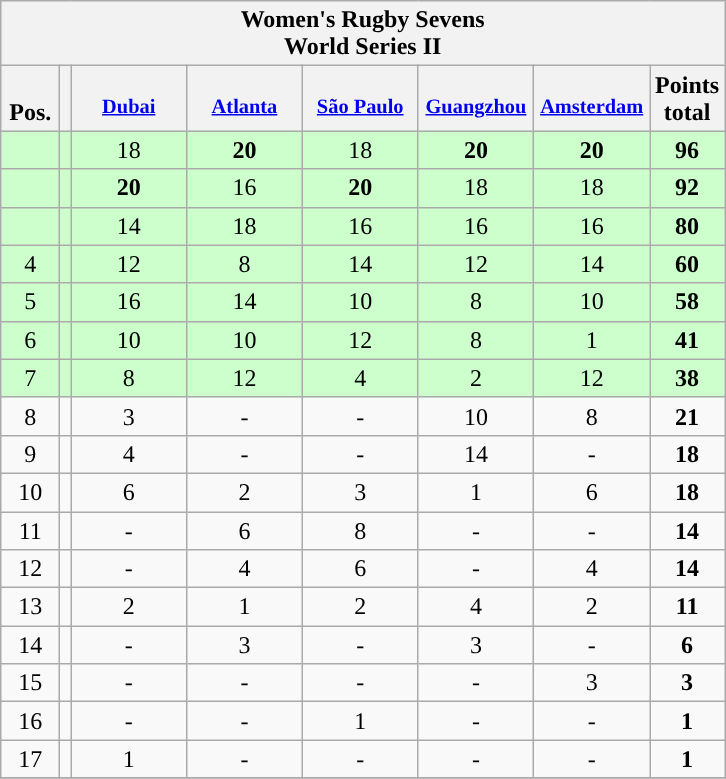<table class="wikitable" style="text-align:center">
<tr bgcolor="#efefef">
<th colspan=13 style="border-right:0px;";>Women's Rugby Sevens<br>World Series II</th>
</tr>
<tr bgcolor="#efefef">
<th style="width:2em;"><br>Pos.</th>
<th></th>
<th style="width:5.2em; vertical-align:top; font-size:85%;"><br><a href='#'>Dubai</a></th>
<th style="width:5.2em; vertical-align:top; font-size:85%;"><br><a href='#'>Atlanta</a></th>
<th style="width:5.2em; vertical-align:top; font-size:85%;"><br><a href='#'>São Paulo</a></th>
<th style="width:5.2em; vertical-align:top; font-size:85%;"><br><a href='#'>Guangzhou</a></th>
<th style="width:5.2em; vertical-align:top; font-size:85%;"><br><a href='#'>Amsterdam</a></th>
<th>Points<br>total</th>
</tr>
<tr bgcolor=ccffcc>
<td></td>
<td align=left></td>
<td>18</td>
<td><strong>20</strong></td>
<td>18</td>
<td><strong>20</strong></td>
<td><strong>20</strong></td>
<td><strong>96</strong></td>
</tr>
<tr bgcolor=ccffcc>
<td></td>
<td align=left></td>
<td><strong>20</strong></td>
<td>16</td>
<td><strong>20</strong></td>
<td>18</td>
<td>18</td>
<td><strong>92</strong></td>
</tr>
<tr bgcolor=ccffcc>
<td></td>
<td align=left></td>
<td>14</td>
<td>18</td>
<td>16</td>
<td>16</td>
<td>16</td>
<td><strong>80</strong></td>
</tr>
<tr bgcolor=ccffcc>
<td>4</td>
<td align=left></td>
<td>12</td>
<td>8</td>
<td>14</td>
<td>12</td>
<td>14</td>
<td><strong>60</strong></td>
</tr>
<tr bgcolor=ccffcc>
<td>5</td>
<td align=left></td>
<td>16</td>
<td>14</td>
<td>10</td>
<td>8</td>
<td>10</td>
<td><strong>58</strong></td>
</tr>
<tr bgcolor=ccffcc>
<td>6</td>
<td align=left></td>
<td>10</td>
<td>10</td>
<td>12</td>
<td>8</td>
<td>1</td>
<td><strong>41</strong></td>
</tr>
<tr bgcolor=ccffcc>
<td>7</td>
<td align=left></td>
<td>8</td>
<td>12</td>
<td>4</td>
<td>2</td>
<td>12</td>
<td><strong>38</strong></td>
</tr>
<tr>
<td>8</td>
<td align=left></td>
<td>3</td>
<td>-</td>
<td>-</td>
<td>10</td>
<td>8</td>
<td><strong>21</strong></td>
</tr>
<tr>
<td>9</td>
<td align=left></td>
<td>4</td>
<td>-</td>
<td>-</td>
<td>14</td>
<td>-</td>
<td><strong>18</strong></td>
</tr>
<tr>
<td>10</td>
<td align=left></td>
<td>6</td>
<td>2</td>
<td>3</td>
<td>1</td>
<td>6</td>
<td><strong>18</strong></td>
</tr>
<tr>
<td>11</td>
<td align=left></td>
<td>-</td>
<td>6</td>
<td>8</td>
<td>-</td>
<td>-</td>
<td><strong>14</strong></td>
</tr>
<tr>
<td>12</td>
<td align=left></td>
<td>-</td>
<td>4</td>
<td>6</td>
<td>-</td>
<td>4</td>
<td><strong>14</strong></td>
</tr>
<tr>
<td>13</td>
<td align=left></td>
<td>2</td>
<td>1</td>
<td>2</td>
<td>4</td>
<td>2</td>
<td><strong>11</strong></td>
</tr>
<tr>
<td>14</td>
<td align=left></td>
<td>-</td>
<td>3</td>
<td>-</td>
<td>3</td>
<td>-</td>
<td><strong>6</strong></td>
</tr>
<tr>
<td>15</td>
<td align=left></td>
<td>-</td>
<td>-</td>
<td>-</td>
<td>-</td>
<td>3</td>
<td><strong>3</strong></td>
</tr>
<tr>
<td>16</td>
<td align=left></td>
<td>-</td>
<td>-</td>
<td>1</td>
<td>-</td>
<td>-</td>
<td><strong>1</strong></td>
</tr>
<tr>
<td>17</td>
<td align=left></td>
<td>1</td>
<td>-</td>
<td>-</td>
<td>-</td>
<td>-</td>
<td><strong>1</strong></td>
</tr>
<tr>
</tr>
</table>
